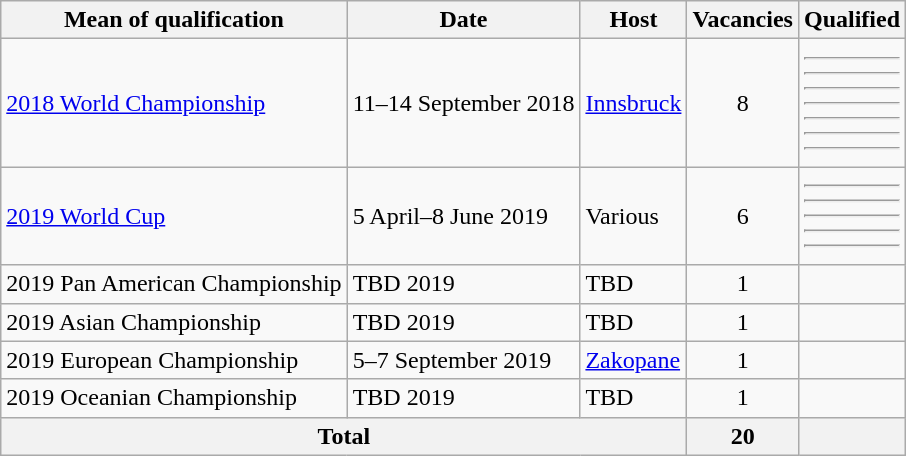<table class="wikitable">
<tr>
<th>Mean of qualification</th>
<th>Date</th>
<th>Host</th>
<th>Vacancies</th>
<th>Qualified</th>
</tr>
<tr>
<td><a href='#'>2018 World Championship</a></td>
<td>11–14 September 2018</td>
<td> <a href='#'>Innsbruck</a></td>
<td style="text-align:center;">8</td>
<td><hr><hr><hr><hr><hr><hr><hr></td>
</tr>
<tr>
<td><a href='#'>2019 World Cup</a></td>
<td>5 April–8 June 2019</td>
<td>Various</td>
<td style="text-align:center;">6</td>
<td><hr><hr><hr><hr><hr></td>
</tr>
<tr>
<td>2019 Pan American Championship</td>
<td>TBD 2019</td>
<td>TBD</td>
<td style="text-align:center;">1</td>
<td></td>
</tr>
<tr>
<td>2019 Asian Championship</td>
<td>TBD 2019</td>
<td>TBD</td>
<td style="text-align:center;">1</td>
<td></td>
</tr>
<tr>
<td>2019 European Championship</td>
<td>5–7 September 2019</td>
<td> <a href='#'>Zakopane</a></td>
<td style="text-align:center;">1</td>
<td></td>
</tr>
<tr>
<td>2019 Oceanian Championship</td>
<td>TBD 2019</td>
<td>TBD</td>
<td style="text-align:center;">1</td>
<td></td>
</tr>
<tr>
<th colspan="3">Total</th>
<th>20</th>
<th></th>
</tr>
</table>
